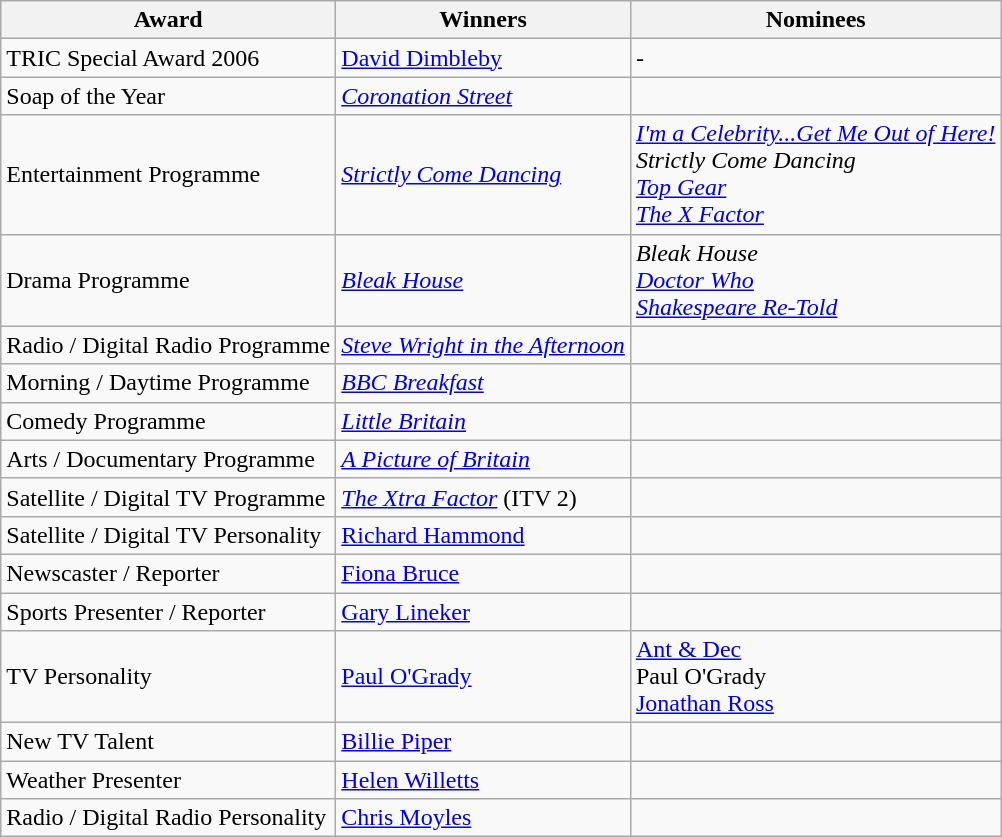<table class="wikitable">
<tr>
<th>Award</th>
<th>Winners</th>
<th>Nominees</th>
</tr>
<tr>
<td>TRIC Special Award 2006</td>
<td><a href='#'>David Dimbleby</a></td>
<td>-</td>
</tr>
<tr>
<td>Soap of the Year</td>
<td><em><a href='#'>Coronation Street</a></em></td>
<td></td>
</tr>
<tr>
<td>Entertainment Programme</td>
<td><em><a href='#'>Strictly Come Dancing</a></em></td>
<td><em><a href='#'>I'm a Celebrity...Get Me Out of Here!</a> <br>Strictly Come Dancing <br><a href='#'>Top Gear</a> <br><a href='#'>The X Factor</a></em></td>
</tr>
<tr>
<td>Drama Programme</td>
<td><em><a href='#'>Bleak House</a></em></td>
<td><em>Bleak House <br><a href='#'>Doctor Who</a> <br><a href='#'>Shakespeare Re-Told</a></em></td>
</tr>
<tr>
<td>Radio / Digital Radio Programme</td>
<td><em><a href='#'>Steve Wright in the Afternoon</a></em></td>
<td></td>
</tr>
<tr>
<td>Morning / Daytime Programme</td>
<td><em><a href='#'>BBC Breakfast</a></em></td>
<td></td>
</tr>
<tr>
<td>Comedy Programme</td>
<td><em><a href='#'>Little Britain</a></em></td>
<td></td>
</tr>
<tr>
<td>Arts / Documentary Programme</td>
<td><em><a href='#'>A Picture of Britain</a></em></td>
<td></td>
</tr>
<tr>
<td>Satellite / Digital TV Programme</td>
<td><em><a href='#'>The Xtra Factor</a></em> (ITV 2)</td>
<td></td>
</tr>
<tr>
<td>Satellite / Digital TV Personality</td>
<td><a href='#'>Richard Hammond</a></td>
<td></td>
</tr>
<tr>
<td>Newscaster / Reporter</td>
<td><a href='#'>Fiona Bruce</a></td>
<td></td>
</tr>
<tr>
<td>Sports Presenter / Reporter</td>
<td><a href='#'>Gary Lineker</a></td>
<td></td>
</tr>
<tr>
<td>TV Personality</td>
<td><a href='#'>Paul O'Grady</a></td>
<td><a href='#'>Ant & Dec</a> <br>Paul O'Grady <br><a href='#'>Jonathan Ross</a></td>
</tr>
<tr>
<td>New TV Talent</td>
<td><a href='#'>Billie Piper</a></td>
<td></td>
</tr>
<tr>
<td>Weather Presenter</td>
<td><a href='#'>Helen Willetts</a></td>
<td></td>
</tr>
<tr>
<td>Radio / Digital Radio Personality</td>
<td><a href='#'>Chris Moyles</a></td>
<td></td>
</tr>
</table>
